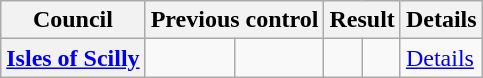<table class="wikitable sortable" border="1">
<tr>
<th scope="col">Council</th>
<th colspan=2>Previous control</th>
<th colspan=2>Result</th>
<th class="unsortable" scope="col">Details</th>
</tr>
<tr>
<th scope="row" style="text-align: left;"><a href='#'>Isles of Scilly</a></th>
<td></td>
<td></td>
<td></td>
<td></td>
<td><a href='#'>Details</a></td>
</tr>
</table>
